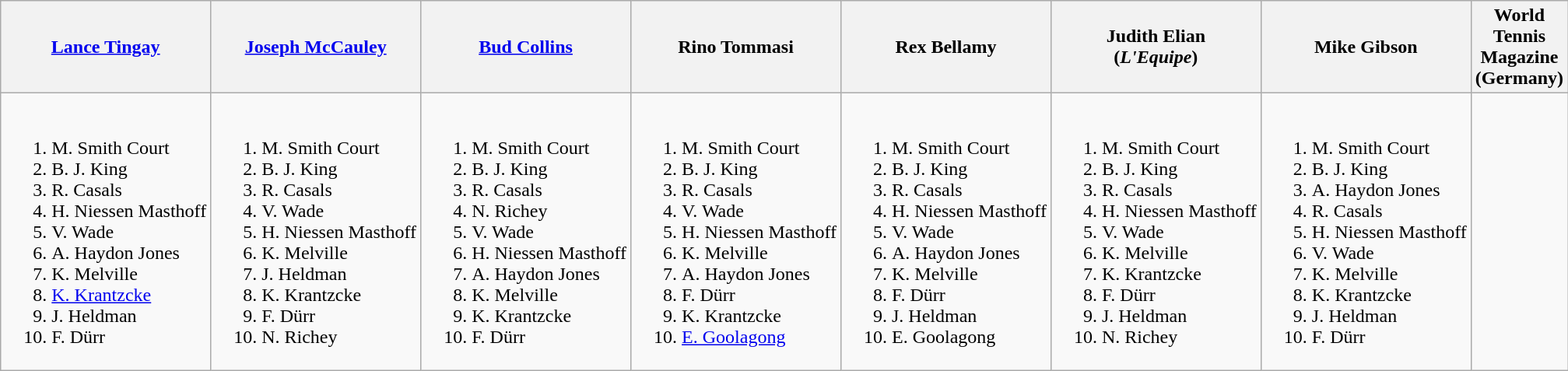<table class="wikitable">
<tr>
<th><a href='#'>Lance Tingay</a></th>
<th><a href='#'>Joseph McCauley</a></th>
<th><a href='#'>Bud Collins</a></th>
<th>Rino Tommasi</th>
<th>Rex Bellamy</th>
<th>Judith Elian<br>(<em>L'Equipe</em>)</th>
<th>Mike Gibson</th>
<th>World Tennis Magazine<br>(Germany)</th>
</tr>
<tr style="vertical-align: top;">
<td style="white-space: nowrap;"><br><ol><li> M. Smith Court</li><li> B. J. King</li><li> R. Casals</li><li> H. Niessen Masthoff</li><li> V. Wade</li><li> A. Haydon Jones</li><li> K. Melville</li><li> <a href='#'>K. Krantzcke</a></li><li> J. Heldman</li><li> F. Dürr</li></ol></td>
<td style="white-space: nowrap;"><br><ol><li> M. Smith Court</li><li> B. J. King</li><li> R. Casals</li><li> V. Wade</li><li> H. Niessen Masthoff</li><li> K. Melville</li><li> J. Heldman</li><li> K. Krantzcke</li><li> F. Dürr</li><li> N. Richey</li></ol></td>
<td style="white-space: nowrap;"><br><ol><li> M. Smith Court</li><li> B. J. King</li><li> R. Casals</li><li> N. Richey</li><li> V. Wade</li><li> H. Niessen Masthoff</li><li> A. Haydon Jones</li><li> K. Melville</li><li> K. Krantzcke</li><li> F. Dürr</li></ol></td>
<td style="white-space: nowrap;"><br><ol><li> M. Smith Court</li><li> B. J. King</li><li> R. Casals</li><li> V. Wade</li><li> H. Niessen Masthoff</li><li> K. Melville</li><li> A. Haydon Jones</li><li> F. Dürr</li><li> K. Krantzcke</li><li> <a href='#'>E. Goolagong</a></li></ol></td>
<td style="white-space: nowrap;"><br><ol><li> M. Smith Court</li><li> B. J. King</li><li> R. Casals</li><li> H. Niessen Masthoff</li><li> V. Wade</li><li> A. Haydon Jones</li><li> K. Melville</li><li> F. Dürr</li><li> J. Heldman</li><li> E. Goolagong</li></ol></td>
<td style="white-space: nowrap;"><br><ol><li> M. Smith Court</li><li> B. J. King</li><li> R. Casals</li><li> H. Niessen Masthoff</li><li> V. Wade</li><li> K. Melville</li><li> K. Krantzcke</li><li> F. Dürr</li><li> J. Heldman</li><li> N. Richey</li></ol></td>
<td style="white-space: nowrap;"><br><ol><li> M. Smith Court</li><li> B. J. King</li><li> A. Haydon Jones</li><li> R. Casals</li><li> H. Niessen Masthoff</li><li> V. Wade</li><li> K. Melville</li><li> K. Krantzcke</li><li> J. Heldman</li><li> F. Dürr</li></ol></td>
<td style="white-space: nowrap;"><br></td>
</tr>
</table>
